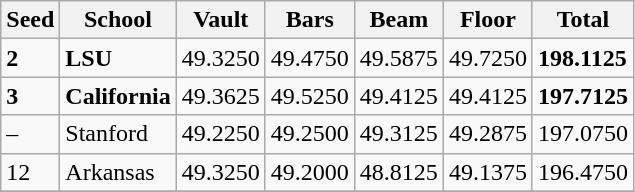<table class="wikitable">
<tr>
<th>Seed</th>
<th>School</th>
<th>Vault</th>
<th>Bars</th>
<th>Beam</th>
<th>Floor</th>
<th>Total</th>
</tr>
<tr>
<td><strong>2</strong></td>
<td><strong>LSU</strong></td>
<td>49.3250</td>
<td>49.4750</td>
<td>49.5875</td>
<td>49.7250</td>
<td><strong>198.1125</strong></td>
</tr>
<tr>
<td><strong>3</strong></td>
<td><strong>California</strong></td>
<td>49.3625</td>
<td>49.5250</td>
<td>49.4125</td>
<td>49.4125</td>
<td><strong>197.7125</strong></td>
</tr>
<tr>
<td>–</td>
<td>Stanford</td>
<td>49.2250</td>
<td>49.2500</td>
<td>49.3125</td>
<td>49.2875</td>
<td>197.0750</td>
</tr>
<tr>
<td>12</td>
<td>Arkansas</td>
<td>49.3250</td>
<td>49.2000</td>
<td>48.8125</td>
<td>49.1375</td>
<td>196.4750</td>
</tr>
<tr>
</tr>
</table>
